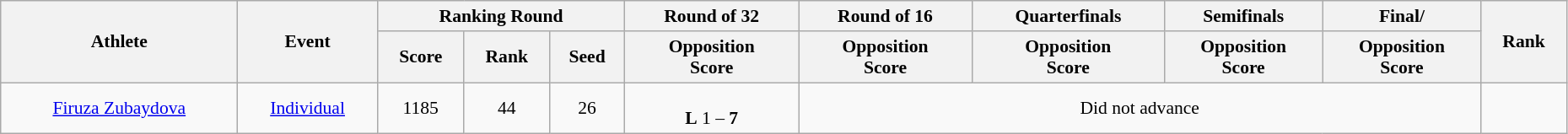<table class="wikitable" width="98%" style="text-align:left; font-size:90%">
<tr>
<th rowspan=2>Athlete</th>
<th rowspan=2>Event</th>
<th colspan=3>Ranking Round</th>
<th>Round of 32</th>
<th>Round of 16</th>
<th>Quarterfinals</th>
<th>Semifinals</th>
<th>Final/</th>
<th rowspan=2>Rank</th>
</tr>
<tr>
<th>Score</th>
<th>Rank</th>
<th>Seed</th>
<th>Opposition<br>Score</th>
<th>Opposition<br>Score</th>
<th>Opposition<br>Score</th>
<th>Opposition<br>Score</th>
<th>Opposition<br>Score</th>
</tr>
<tr align=center>
<td><a href='#'>Firuza Zubaydova</a></td>
<td><a href='#'>Individual</a></td>
<td>1185</td>
<td>44 <strong></strong></td>
<td>26</td>
<td><br><strong>L</strong> 1 – <strong>7</strong></td>
<td colspan=4>Did not advance</td>
</tr>
</table>
